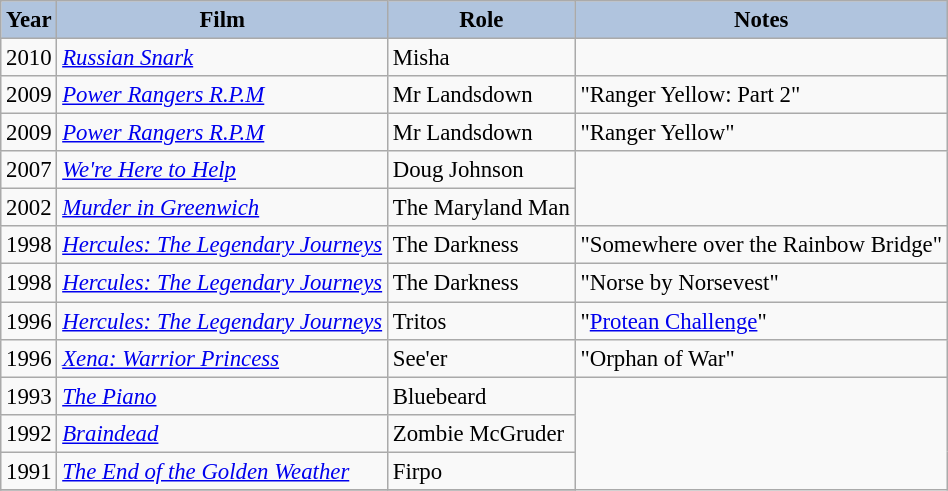<table class="wikitable" style="font-size:95%;">
<tr>
<th style="background:#B0C4DE;">Year</th>
<th style="background:#B0C4DE;">Film</th>
<th style="background:#B0C4DE;">Role</th>
<th style="background:#B0C4DE;">Notes</th>
</tr>
<tr>
<td>2010</td>
<td><em><a href='#'>Russian Snark</a></em></td>
<td>Misha</td>
</tr>
<tr>
<td>2009</td>
<td><em><a href='#'>Power Rangers R.P.M</a></em></td>
<td>Mr Landsdown</td>
<td>"Ranger Yellow: Part 2"</td>
</tr>
<tr>
<td>2009</td>
<td><em><a href='#'>Power Rangers R.P.M</a></em></td>
<td>Mr Landsdown</td>
<td>"Ranger Yellow"</td>
</tr>
<tr>
<td>2007</td>
<td><em><a href='#'>We're Here to Help</a></em></td>
<td>Doug Johnson</td>
</tr>
<tr>
<td>2002</td>
<td><em><a href='#'>Murder in Greenwich</a></em></td>
<td>The Maryland Man</td>
</tr>
<tr>
<td>1998</td>
<td><em><a href='#'>Hercules: The Legendary Journeys</a></em></td>
<td>The Darkness</td>
<td>"Somewhere over the Rainbow Bridge"</td>
</tr>
<tr>
<td>1998</td>
<td><em><a href='#'>Hercules: The Legendary Journeys</a></em></td>
<td>The Darkness</td>
<td>"Norse by Norsevest"</td>
</tr>
<tr>
<td>1996</td>
<td><em><a href='#'>Hercules: The Legendary Journeys</a></em></td>
<td>Tritos</td>
<td>"<a href='#'>Protean Challenge</a>"</td>
</tr>
<tr>
<td>1996</td>
<td><em><a href='#'>Xena: Warrior Princess</a></em></td>
<td>See'er</td>
<td>"Orphan of War"</td>
</tr>
<tr>
<td>1993</td>
<td><em><a href='#'>The Piano</a></em></td>
<td>Bluebeard</td>
</tr>
<tr>
<td>1992</td>
<td><em><a href='#'>Braindead</a></em></td>
<td>Zombie McGruder</td>
</tr>
<tr>
<td>1991</td>
<td><em><a href='#'>The End of the Golden Weather</a></em></td>
<td>Firpo</td>
</tr>
<tr>
</tr>
</table>
